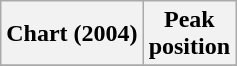<table class="wikitable plainrowheaders">
<tr>
<th scope="col">Chart (2004)</th>
<th scope="col">Peak<br>position</th>
</tr>
<tr>
</tr>
</table>
